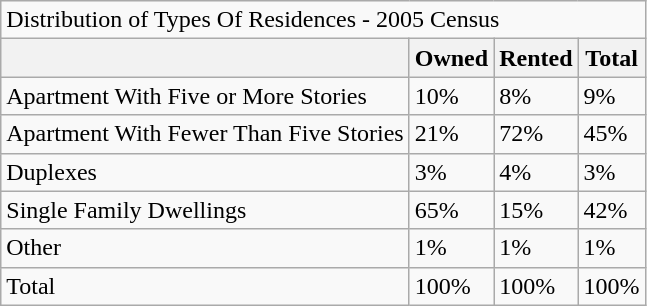<table class="wikitable">
<tr>
<td colspan="4">Distribution of Types Of Residences - 2005 Census</td>
</tr>
<tr>
<th></th>
<th>Owned</th>
<th>Rented</th>
<th>Total</th>
</tr>
<tr>
<td>Apartment With Five or More Stories</td>
<td>10%</td>
<td>8%</td>
<td>9%</td>
</tr>
<tr>
<td>Apartment With Fewer Than Five Stories</td>
<td>21%</td>
<td>72%</td>
<td>45%</td>
</tr>
<tr>
<td>Duplexes</td>
<td>3%</td>
<td>4%</td>
<td>3%</td>
</tr>
<tr>
<td>Single Family Dwellings</td>
<td>65%</td>
<td>15%</td>
<td>42%</td>
</tr>
<tr>
<td>Other</td>
<td>1%</td>
<td>1%</td>
<td>1%</td>
</tr>
<tr>
<td>Total</td>
<td>100%</td>
<td>100%</td>
<td>100%</td>
</tr>
</table>
